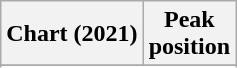<table class="wikitable sortable plainrowheaders" style="text-align:center">
<tr>
<th scope="col">Chart (2021)</th>
<th scope="col">Peak<br>position</th>
</tr>
<tr>
</tr>
<tr>
</tr>
<tr>
</tr>
</table>
